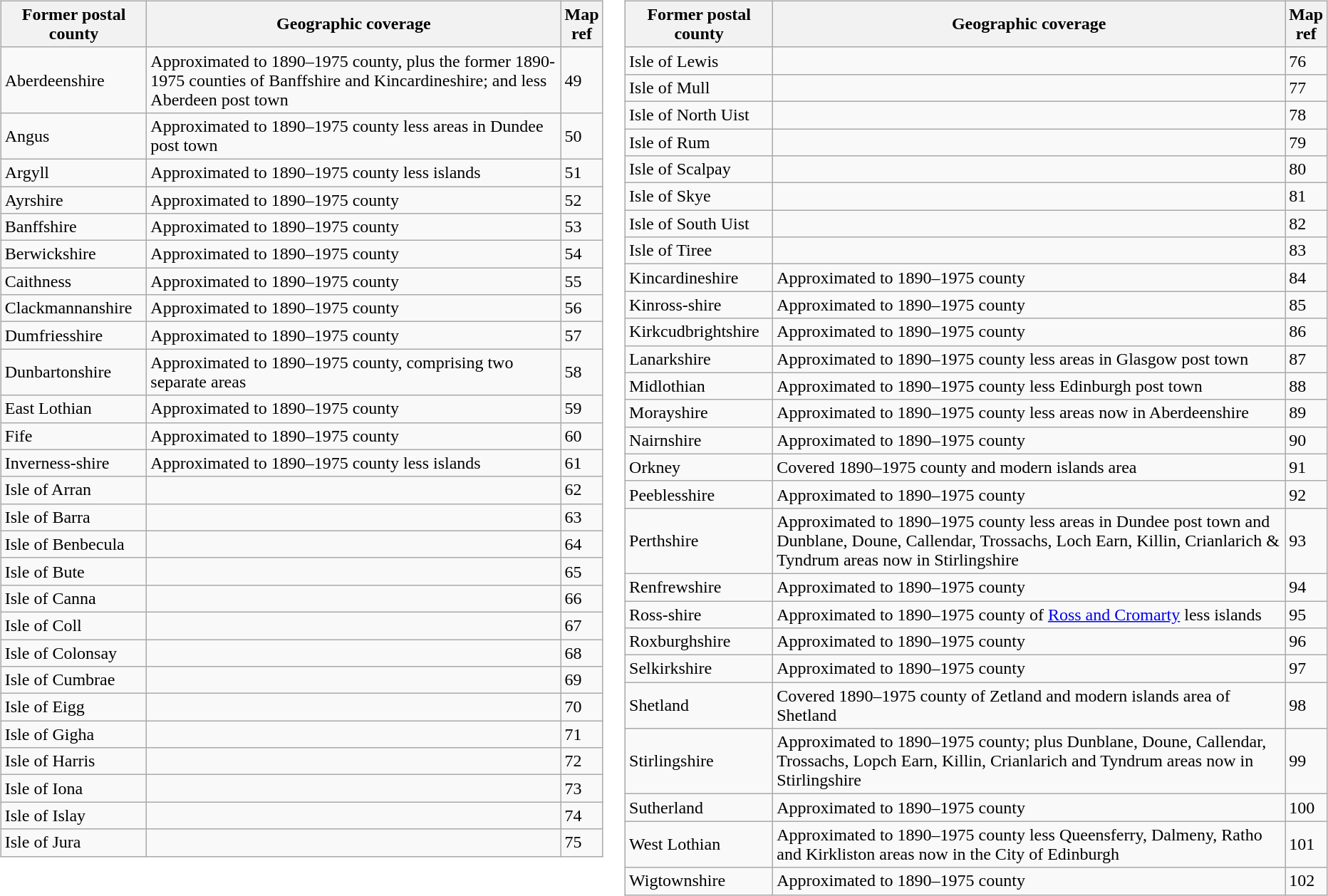<table>
<tr>
<td valign="top"><br><table class="wikitable">
<tr>
<th scope="col">Former postal county</th>
<th scope="col">Geographic coverage</th>
<th scope="col">Map<br>ref</th>
</tr>
<tr>
<td>Aberdeenshire</td>
<td>Approximated to 1890–1975 county, plus the former 1890-1975 counties of Banffshire and Kincardineshire; and less Aberdeen post town</td>
<td>49</td>
</tr>
<tr>
<td>Angus</td>
<td>Approximated to 1890–1975 county less areas in Dundee post town</td>
<td>50</td>
</tr>
<tr>
<td>Argyll</td>
<td>Approximated to 1890–1975 county less islands</td>
<td>51</td>
</tr>
<tr>
<td>Ayrshire</td>
<td>Approximated to 1890–1975 county</td>
<td>52</td>
</tr>
<tr>
<td>Banffshire</td>
<td>Approximated to 1890–1975 county</td>
<td>53</td>
</tr>
<tr>
<td>Berwickshire</td>
<td>Approximated to 1890–1975 county</td>
<td>54</td>
</tr>
<tr>
<td>Caithness</td>
<td>Approximated to 1890–1975 county</td>
<td>55</td>
</tr>
<tr>
<td>Clackmannanshire</td>
<td>Approximated to 1890–1975 county</td>
<td>56</td>
</tr>
<tr>
<td>Dumfriesshire</td>
<td>Approximated to 1890–1975 county</td>
<td>57</td>
</tr>
<tr>
<td>Dunbartonshire</td>
<td>Approximated to 1890–1975 county, comprising two separate areas</td>
<td>58</td>
</tr>
<tr>
<td>East Lothian</td>
<td>Approximated to 1890–1975 county</td>
<td>59</td>
</tr>
<tr>
<td>Fife</td>
<td>Approximated to 1890–1975 county</td>
<td>60</td>
</tr>
<tr>
<td>Inverness-shire</td>
<td>Approximated to 1890–1975 county less islands</td>
<td>61</td>
</tr>
<tr>
<td>Isle of Arran</td>
<td></td>
<td>62</td>
</tr>
<tr>
<td>Isle of Barra</td>
<td></td>
<td>63</td>
</tr>
<tr>
<td>Isle of Benbecula</td>
<td></td>
<td>64</td>
</tr>
<tr>
<td>Isle of Bute</td>
<td></td>
<td>65</td>
</tr>
<tr>
<td>Isle of Canna</td>
<td></td>
<td>66</td>
</tr>
<tr>
<td>Isle of Coll</td>
<td></td>
<td>67</td>
</tr>
<tr>
<td>Isle of Colonsay</td>
<td></td>
<td>68</td>
</tr>
<tr>
<td>Isle of Cumbrae</td>
<td></td>
<td>69</td>
</tr>
<tr>
<td>Isle of Eigg</td>
<td></td>
<td>70</td>
</tr>
<tr>
<td>Isle of Gigha</td>
<td></td>
<td>71</td>
</tr>
<tr>
<td>Isle of Harris</td>
<td></td>
<td>72</td>
</tr>
<tr>
<td>Isle of Iona</td>
<td></td>
<td>73</td>
</tr>
<tr>
<td>Isle of Islay</td>
<td></td>
<td>74</td>
</tr>
<tr>
<td>Isle of Jura</td>
<td></td>
<td>75</td>
</tr>
</table>
</td>
<td valign="top"><br><table class="wikitable">
<tr>
<th scope="col">Former postal county</th>
<th scope="col">Geographic coverage</th>
<th scope="col">Map<br>ref</th>
</tr>
<tr>
<td>Isle of Lewis</td>
<td></td>
<td>76</td>
</tr>
<tr>
<td>Isle of Mull</td>
<td></td>
<td>77</td>
</tr>
<tr>
<td>Isle of North Uist</td>
<td></td>
<td>78</td>
</tr>
<tr>
<td>Isle of Rum</td>
<td></td>
<td>79</td>
</tr>
<tr>
<td>Isle of Scalpay</td>
<td></td>
<td>80</td>
</tr>
<tr>
<td>Isle of Skye</td>
<td></td>
<td>81</td>
</tr>
<tr>
<td>Isle of South Uist</td>
<td></td>
<td>82</td>
</tr>
<tr>
<td>Isle of Tiree</td>
<td></td>
<td>83</td>
</tr>
<tr>
<td>Kincardineshire</td>
<td>Approximated to 1890–1975 county</td>
<td>84</td>
</tr>
<tr>
<td>Kinross-shire</td>
<td>Approximated to 1890–1975 county</td>
<td>85</td>
</tr>
<tr>
<td>Kirkcudbrightshire</td>
<td>Approximated to 1890–1975 county</td>
<td>86</td>
</tr>
<tr>
<td>Lanarkshire</td>
<td>Approximated to 1890–1975 county less areas in Glasgow post town</td>
<td>87</td>
</tr>
<tr>
<td>Midlothian</td>
<td>Approximated to 1890–1975 county less Edinburgh post town</td>
<td>88</td>
</tr>
<tr>
<td>Morayshire</td>
<td>Approximated to 1890–1975 county less areas now in Aberdeenshire</td>
<td>89</td>
</tr>
<tr>
<td>Nairnshire</td>
<td>Approximated to 1890–1975 county</td>
<td>90</td>
</tr>
<tr>
<td>Orkney</td>
<td>Covered 1890–1975 county and modern islands area</td>
<td>91</td>
</tr>
<tr>
<td>Peeblesshire</td>
<td>Approximated to 1890–1975 county</td>
<td>92</td>
</tr>
<tr>
<td>Perthshire</td>
<td>Approximated to 1890–1975 county less areas in Dundee post town and Dunblane, Doune, Callendar, Trossachs, Loch Earn, Killin, Crianlarich & Tyndrum areas now in Stirlingshire</td>
<td>93</td>
</tr>
<tr>
<td>Renfrewshire</td>
<td>Approximated to 1890–1975 county</td>
<td>94</td>
</tr>
<tr>
<td>Ross-shire</td>
<td>Approximated to 1890–1975 county of <a href='#'>Ross and Cromarty</a> less islands</td>
<td>95</td>
</tr>
<tr>
<td>Roxburghshire</td>
<td>Approximated to 1890–1975 county</td>
<td>96</td>
</tr>
<tr>
<td>Selkirkshire</td>
<td>Approximated to 1890–1975 county</td>
<td>97</td>
</tr>
<tr>
<td>Shetland</td>
<td>Covered 1890–1975 county of Zetland and modern islands area of Shetland</td>
<td>98</td>
</tr>
<tr>
<td>Stirlingshire</td>
<td>Approximated to 1890–1975 county; plus Dunblane, Doune, Callendar, Trossachs, Lopch Earn, Killin, Crianlarich and Tyndrum areas now in Stirlingshire</td>
<td>99</td>
</tr>
<tr>
<td>Sutherland</td>
<td>Approximated to 1890–1975 county</td>
<td>100</td>
</tr>
<tr>
<td>West Lothian</td>
<td>Approximated to 1890–1975 county less Queensferry, Dalmeny, Ratho and Kirkliston areas now in the City of Edinburgh</td>
<td>101</td>
</tr>
<tr>
<td>Wigtownshire</td>
<td>Approximated to 1890–1975 county</td>
<td>102</td>
</tr>
</table>
</td>
</tr>
</table>
